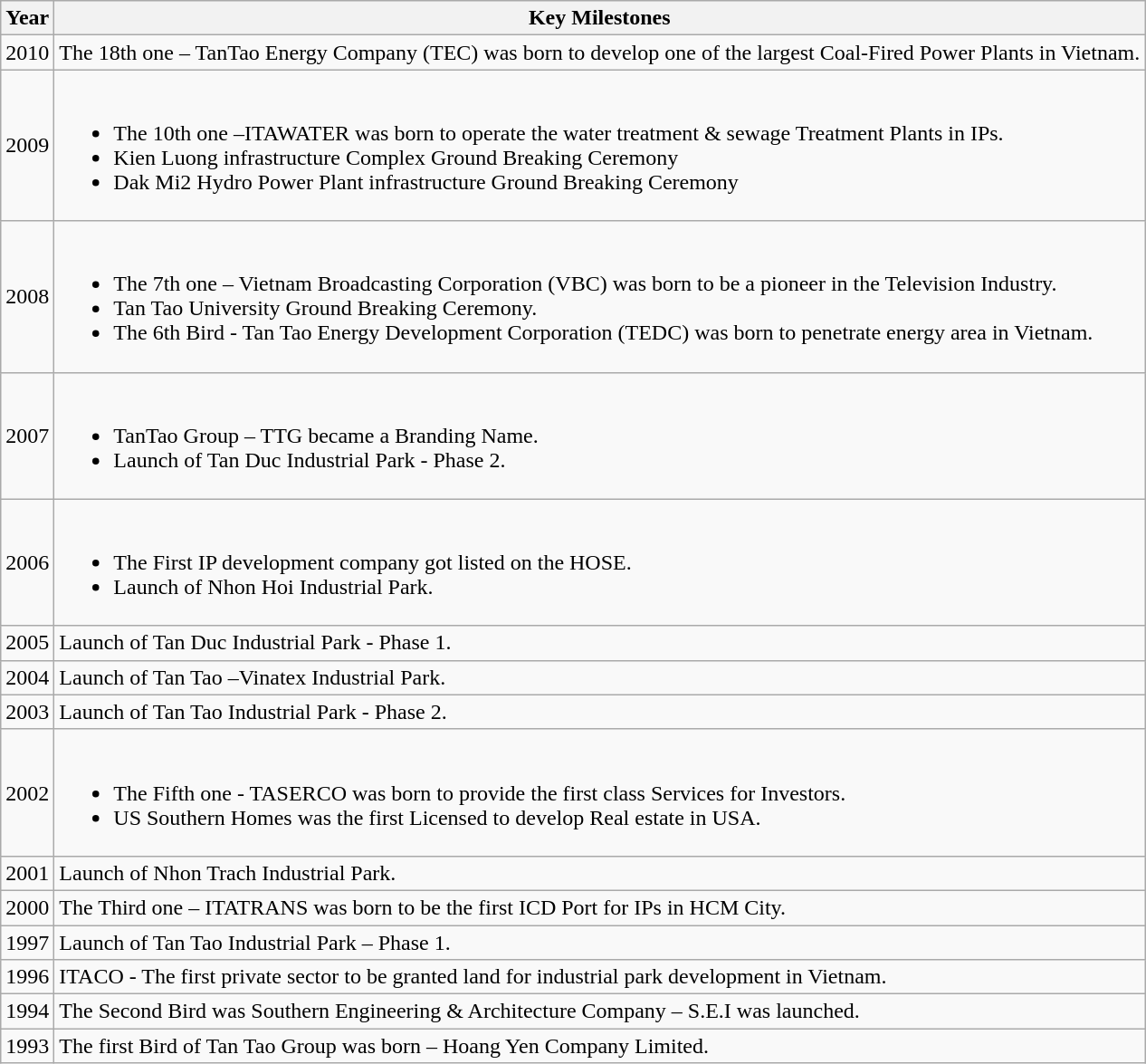<table class="wikitable">
<tr>
<th>Year</th>
<th>Key Milestones</th>
</tr>
<tr>
<td>2010</td>
<td>The 18th one – TanTao Energy Company (TEC) was born  to develop one of the largest Coal-Fired Power Plants in Vietnam.</td>
</tr>
<tr>
<td>2009</td>
<td><br><ul><li>The 10th one –ITAWATER was born to operate the water treatment & sewage Treatment Plants in IPs.</li><li>Kien Luong infrastructure Complex Ground Breaking Ceremony</li><li>Dak Mi2 Hydro Power Plant infrastructure Ground Breaking Ceremony</li></ul></td>
</tr>
<tr>
<td>2008</td>
<td><br><ul><li>The 7th one – Vietnam Broadcasting Corporation (VBC) was born to be a pioneer in the Television Industry.</li><li>Tan Tao University Ground Breaking Ceremony.</li><li>The 6th Bird - Tan Tao Energy Development Corporation (TEDC) was born to penetrate energy area in Vietnam.</li></ul></td>
</tr>
<tr>
<td>2007</td>
<td><br><ul><li>TanTao Group – TTG  became a Branding Name.</li><li>Launch of Tan Duc Industrial Park - Phase 2.</li></ul></td>
</tr>
<tr>
<td>2006</td>
<td><br><ul><li>The First IP development company got listed on the HOSE.</li><li>Launch of Nhon Hoi Industrial Park.</li></ul></td>
</tr>
<tr>
<td>2005</td>
<td>Launch of Tan Duc Industrial Park - Phase 1.</td>
</tr>
<tr>
<td>2004</td>
<td>Launch of Tan Tao –Vinatex Industrial Park.</td>
</tr>
<tr>
<td>2003</td>
<td>Launch of Tan Tao Industrial Park - Phase 2.</td>
</tr>
<tr>
<td>2002</td>
<td><br><ul><li>The Fifth one - TASERCO was born to provide the first class Services for Investors.</li><li>US Southern Homes was the first Licensed to develop Real estate in USA.</li></ul></td>
</tr>
<tr>
<td>2001</td>
<td>Launch of Nhon Trach Industrial Park.</td>
</tr>
<tr>
<td>2000</td>
<td>The Third one – ITATRANS  was born to be the first ICD Port for IPs in HCM City.</td>
</tr>
<tr>
<td>1997</td>
<td>Launch of Tan Tao Industrial Park – Phase 1.</td>
</tr>
<tr>
<td>1996</td>
<td>ITACO - The first private sector to be granted land for industrial park development in Vietnam.</td>
</tr>
<tr>
<td>1994</td>
<td>The Second Bird was Southern Engineering & Architecture Company – S.E.I was launched.</td>
</tr>
<tr>
<td>1993</td>
<td>The first  Bird of Tan Tao Group was born –  Hoang Yen Company Limited.</td>
</tr>
</table>
